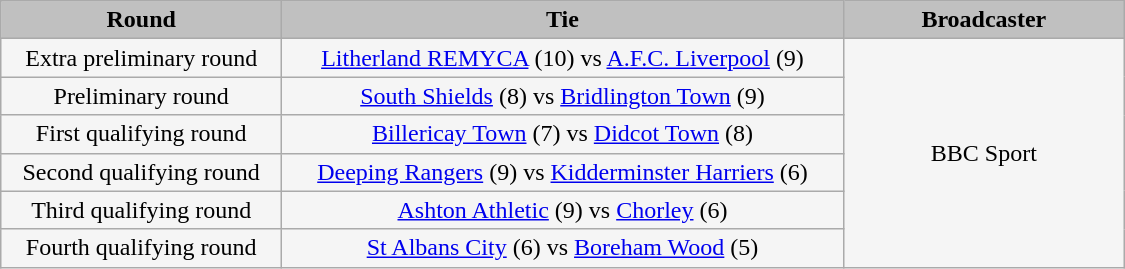<table class="wikitable" style="width: 750px; background:WhiteSmoke; text-align:center; font-size:100%">
<tr>
<td scope="col" style="width: 25.00%; background:silver;"><strong>Round</strong></td>
<td scope="col" style="width: 50.00%; background:silver;"><strong>Tie</strong></td>
<td scope="col" style="width: 25.00%; background:silver;"><strong>Broadcaster</strong></td>
</tr>
<tr>
<td>Extra preliminary round</td>
<td><a href='#'>Litherland REMYCA</a> (10) vs <a href='#'>A.F.C. Liverpool</a> (9)</td>
<td rowspan="6">BBC Sport</td>
</tr>
<tr>
<td>Preliminary round</td>
<td><a href='#'>South Shields</a> (8) vs <a href='#'>Bridlington Town</a> (9)</td>
</tr>
<tr>
<td>First qualifying round</td>
<td><a href='#'>Billericay Town</a> (7) vs <a href='#'>Didcot Town</a> (8)</td>
</tr>
<tr>
<td>Second qualifying round</td>
<td><a href='#'>Deeping Rangers</a> (9) vs <a href='#'>Kidderminster Harriers</a> (6)</td>
</tr>
<tr>
<td>Third qualifying round</td>
<td><a href='#'>Ashton Athletic</a> (9) vs <a href='#'>Chorley</a> (6)</td>
</tr>
<tr>
<td>Fourth qualifying round</td>
<td><a href='#'>St Albans City</a> (6) vs <a href='#'>Boreham Wood</a> (5)</td>
</tr>
</table>
